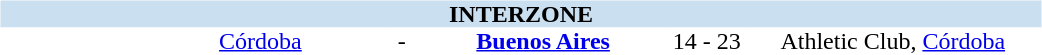<table table width=700>
<tr>
<td width=700 valign="top"><br><table border=0 cellspacing=0 cellpadding=0 style="font-size: 100%; border-collapse: collapse;" width=100%>
<tr bgcolor="#CADFF0">
<td style="font-size:100%"; align="center" colspan="6"><strong>INTERZONE</strong></td>
</tr>
<tr align=center bgcolor=#FFFFFF>
<td width=90></td>
<td width=170><a href='#'>Córdoba</a></td>
<td width=20>-</td>
<td width=170><strong><a href='#'>Buenos Aires</a></strong></td>
<td width=50>14 - 23</td>
<td width=200>Athletic Club, <a href='#'>Córdoba</a></td>
</tr>
</table>
</td>
</tr>
</table>
